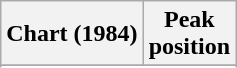<table class="wikitable plainrowheaders sortable" border="1">
<tr>
<th scope="col">Chart (1984)</th>
<th scope="col">Peak<br>position</th>
</tr>
<tr>
</tr>
<tr>
</tr>
<tr>
</tr>
<tr>
</tr>
<tr>
</tr>
<tr>
</tr>
<tr>
</tr>
<tr>
</tr>
<tr>
</tr>
</table>
